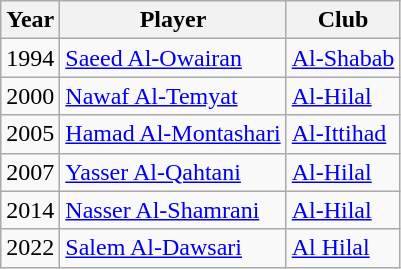<table class="wikitable">
<tr>
<th>Year</th>
<th>Player</th>
<th>Club</th>
</tr>
<tr>
<td>1994</td>
<td><a href='#'>Saeed Al-Owairan</a></td>
<td><a href='#'>Al-Shabab</a></td>
</tr>
<tr>
<td>2000</td>
<td><a href='#'>Nawaf Al-Temyat</a></td>
<td><a href='#'>Al-Hilal</a></td>
</tr>
<tr>
<td>2005</td>
<td><a href='#'>Hamad Al-Montashari</a></td>
<td><a href='#'>Al-Ittihad</a></td>
</tr>
<tr>
<td>2007</td>
<td><a href='#'>Yasser Al-Qahtani</a></td>
<td><a href='#'>Al-Hilal</a></td>
</tr>
<tr>
<td>2014</td>
<td><a href='#'>Nasser Al-Shamrani</a></td>
<td><a href='#'>Al-Hilal</a></td>
</tr>
<tr>
<td>2022</td>
<td><a href='#'>Salem Al-Dawsari</a></td>
<td><a href='#'>Al Hilal</a></td>
</tr>
</table>
